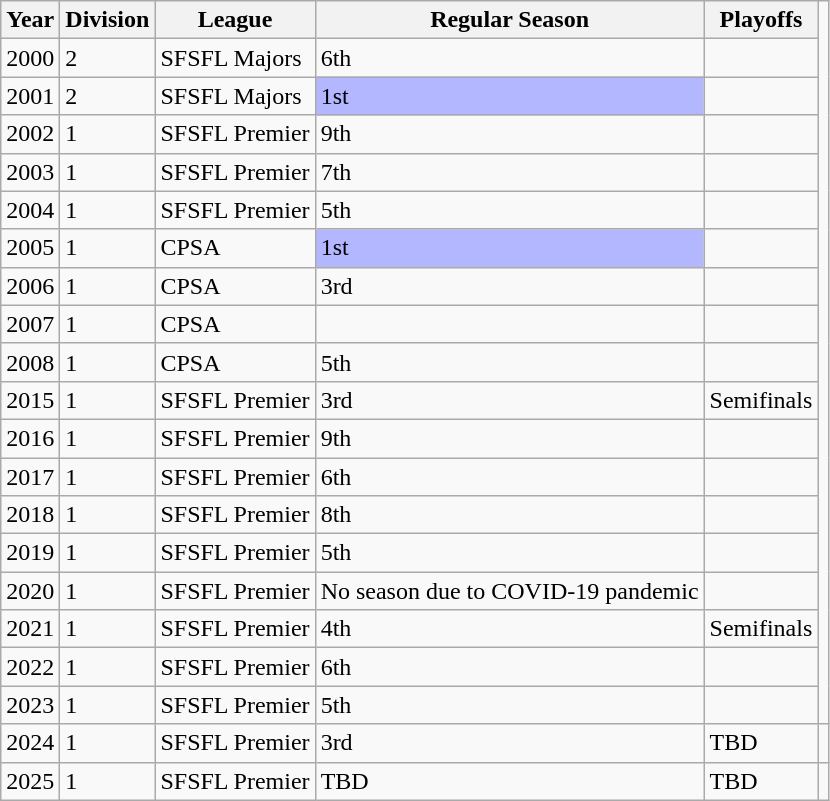<table class="wikitable">
<tr>
<th>Year</th>
<th>Division</th>
<th>League</th>
<th>Regular Season</th>
<th>Playoffs</th>
</tr>
<tr>
<td>2000</td>
<td>2</td>
<td>SFSFL Majors</td>
<td>6th</td>
<td></td>
</tr>
<tr>
<td>2001</td>
<td>2</td>
<td>SFSFL Majors</td>
<td bgcolor="B3B7FF">1st</td>
<td></td>
</tr>
<tr>
<td>2002</td>
<td>1</td>
<td>SFSFL Premier</td>
<td>9th</td>
<td></td>
</tr>
<tr>
<td>2003</td>
<td>1</td>
<td>SFSFL Premier</td>
<td>7th</td>
<td></td>
</tr>
<tr>
<td>2004</td>
<td>1</td>
<td>SFSFL Premier</td>
<td>5th</td>
<td></td>
</tr>
<tr>
<td>2005</td>
<td>1</td>
<td>CPSA</td>
<td bgcolor="B3B7FF">1st</td>
<td></td>
</tr>
<tr>
<td>2006</td>
<td>1</td>
<td>CPSA</td>
<td>3rd</td>
<td></td>
</tr>
<tr>
<td>2007</td>
<td>1</td>
<td>CPSA</td>
<td></td>
<td></td>
</tr>
<tr>
<td>2008</td>
<td>1</td>
<td>CPSA</td>
<td>5th</td>
<td></td>
</tr>
<tr>
<td>2015</td>
<td>1</td>
<td>SFSFL Premier</td>
<td>3rd</td>
<td>Semifinals</td>
</tr>
<tr>
<td>2016</td>
<td>1</td>
<td>SFSFL Premier</td>
<td>9th</td>
<td></td>
</tr>
<tr>
<td>2017</td>
<td>1</td>
<td>SFSFL Premier</td>
<td>6th</td>
<td></td>
</tr>
<tr>
<td>2018</td>
<td>1</td>
<td>SFSFL Premier</td>
<td>8th</td>
<td></td>
</tr>
<tr>
<td>2019</td>
<td>1</td>
<td>SFSFL Premier</td>
<td>5th</td>
<td></td>
</tr>
<tr>
<td>2020</td>
<td>1</td>
<td>SFSFL Premier</td>
<td>No season due to COVID-19 pandemic</td>
<td></td>
</tr>
<tr>
<td>2021</td>
<td>1</td>
<td>SFSFL Premier</td>
<td>4th</td>
<td>Semifinals</td>
</tr>
<tr>
<td>2022</td>
<td>1</td>
<td>SFSFL Premier</td>
<td>6th</td>
<td></td>
</tr>
<tr>
<td>2023</td>
<td>1</td>
<td>SFSFL Premier</td>
<td>5th</td>
<td></td>
</tr>
<tr>
<td>2024</td>
<td>1</td>
<td>SFSFL Premier</td>
<td>3rd</td>
<td>TBD</td>
<td></td>
</tr>
<tr>
<td>2025</td>
<td>1</td>
<td>SFSFL Premier</td>
<td>TBD</td>
<td>TBD</td>
</tr>
</table>
